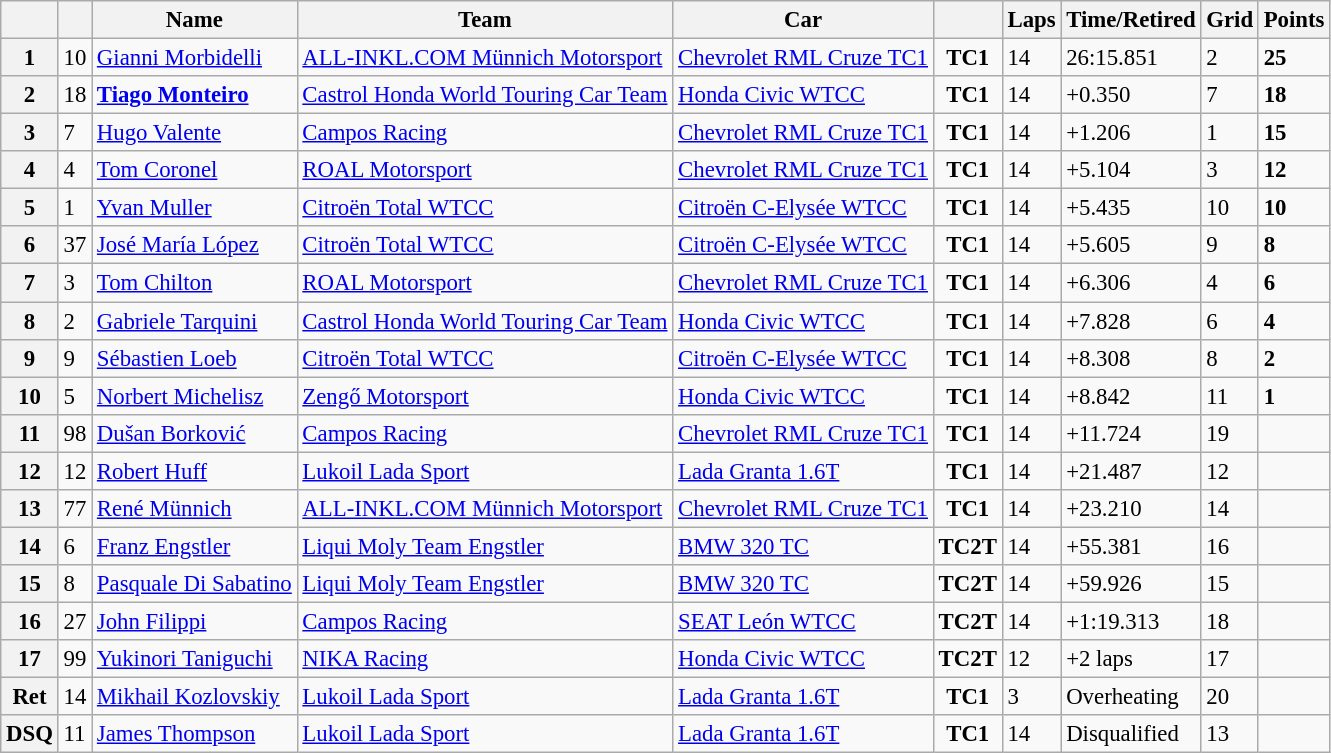<table class="wikitable sortable" style="font-size: 95%;">
<tr>
<th></th>
<th></th>
<th>Name</th>
<th>Team</th>
<th>Car</th>
<th></th>
<th>Laps</th>
<th>Time/Retired</th>
<th>Grid</th>
<th>Points</th>
</tr>
<tr>
<th>1</th>
<td>10</td>
<td> <a href='#'>Gianni Morbidelli</a></td>
<td><a href='#'>ALL-INKL.COM Münnich Motorsport</a></td>
<td><a href='#'>Chevrolet RML Cruze TC1</a></td>
<td align=center><strong><span>TC1</span></strong></td>
<td>14</td>
<td>26:15.851</td>
<td>2</td>
<td><strong>25</strong></td>
</tr>
<tr>
<th>2</th>
<td>18</td>
<td> <strong><a href='#'>Tiago Monteiro</a></strong></td>
<td><a href='#'>Castrol Honda World Touring Car Team</a></td>
<td><a href='#'>Honda Civic WTCC</a></td>
<td align=center><strong><span>TC1</span></strong></td>
<td>14</td>
<td>+0.350</td>
<td>7</td>
<td><strong>18</strong></td>
</tr>
<tr>
<th>3</th>
<td>7</td>
<td> <a href='#'>Hugo Valente</a></td>
<td><a href='#'>Campos Racing</a></td>
<td><a href='#'>Chevrolet RML Cruze TC1</a></td>
<td align=center><strong><span>TC1</span></strong></td>
<td>14</td>
<td>+1.206</td>
<td>1</td>
<td><strong>15</strong></td>
</tr>
<tr>
<th>4</th>
<td>4</td>
<td> <a href='#'>Tom Coronel</a></td>
<td><a href='#'>ROAL Motorsport</a></td>
<td><a href='#'>Chevrolet RML Cruze TC1</a></td>
<td align=center><strong><span>TC1</span></strong></td>
<td>14</td>
<td>+5.104</td>
<td>3</td>
<td><strong>12</strong></td>
</tr>
<tr>
<th>5</th>
<td>1</td>
<td> <a href='#'>Yvan Muller</a></td>
<td><a href='#'>Citroën Total WTCC</a></td>
<td><a href='#'>Citroën C-Elysée WTCC</a></td>
<td align=center><strong><span>TC1</span></strong></td>
<td>14</td>
<td>+5.435</td>
<td>10</td>
<td><strong>10</strong></td>
</tr>
<tr>
<th>6</th>
<td>37</td>
<td> <a href='#'>José María López</a></td>
<td><a href='#'>Citroën Total WTCC</a></td>
<td><a href='#'>Citroën C-Elysée WTCC</a></td>
<td align=center><strong><span>TC1</span></strong></td>
<td>14</td>
<td>+5.605</td>
<td>9</td>
<td><strong>8</strong></td>
</tr>
<tr>
<th>7</th>
<td>3</td>
<td> <a href='#'>Tom Chilton</a></td>
<td><a href='#'>ROAL Motorsport</a></td>
<td><a href='#'>Chevrolet RML Cruze TC1</a></td>
<td align=center><strong><span>TC1</span></strong></td>
<td>14</td>
<td>+6.306</td>
<td>4</td>
<td><strong>6</strong></td>
</tr>
<tr>
<th>8</th>
<td>2</td>
<td> <a href='#'>Gabriele Tarquini</a></td>
<td><a href='#'>Castrol Honda World Touring Car Team</a></td>
<td><a href='#'>Honda Civic WTCC</a></td>
<td align=center><strong><span>TC1</span></strong></td>
<td>14</td>
<td>+7.828</td>
<td>6</td>
<td><strong>4</strong></td>
</tr>
<tr>
<th>9</th>
<td>9</td>
<td> <a href='#'>Sébastien Loeb</a></td>
<td><a href='#'>Citroën Total WTCC</a></td>
<td><a href='#'>Citroën C-Elysée WTCC</a></td>
<td align=center><strong><span>TC1</span></strong></td>
<td>14</td>
<td>+8.308</td>
<td>8</td>
<td><strong>2</strong></td>
</tr>
<tr>
<th>10</th>
<td>5</td>
<td> <a href='#'>Norbert Michelisz</a></td>
<td><a href='#'>Zengő Motorsport</a></td>
<td><a href='#'>Honda Civic WTCC</a></td>
<td align=center><strong><span>TC1</span></strong></td>
<td>14</td>
<td>+8.842</td>
<td>11</td>
<td><strong>1</strong></td>
</tr>
<tr>
<th>11</th>
<td>98</td>
<td> <a href='#'>Dušan Borković</a></td>
<td><a href='#'>Campos Racing</a></td>
<td><a href='#'>Chevrolet RML Cruze TC1</a></td>
<td align=center><strong><span>TC1</span></strong></td>
<td>14</td>
<td>+11.724</td>
<td>19</td>
<td></td>
</tr>
<tr>
<th>12</th>
<td>12</td>
<td> <a href='#'>Robert Huff</a></td>
<td><a href='#'>Lukoil Lada Sport</a></td>
<td><a href='#'>Lada Granta 1.6T</a></td>
<td align=center><strong><span>TC1</span></strong></td>
<td>14</td>
<td>+21.487</td>
<td>12</td>
<td></td>
</tr>
<tr>
<th>13</th>
<td>77</td>
<td> <a href='#'>René Münnich</a></td>
<td><a href='#'>ALL-INKL.COM Münnich Motorsport</a></td>
<td><a href='#'>Chevrolet RML Cruze TC1</a></td>
<td align=center><strong><span>TC1</span></strong></td>
<td>14</td>
<td>+23.210</td>
<td>14</td>
<td></td>
</tr>
<tr>
<th>14</th>
<td>6</td>
<td> <a href='#'>Franz Engstler</a></td>
<td><a href='#'>Liqui Moly Team Engstler</a></td>
<td><a href='#'>BMW 320 TC</a></td>
<td align=center><strong><span>TC2T</span></strong></td>
<td>14</td>
<td>+55.381</td>
<td>16</td>
<td></td>
</tr>
<tr>
<th>15</th>
<td>8</td>
<td> <a href='#'>Pasquale Di Sabatino</a></td>
<td><a href='#'>Liqui Moly Team Engstler</a></td>
<td><a href='#'>BMW 320 TC</a></td>
<td align=center><strong><span>TC2T</span></strong></td>
<td>14</td>
<td>+59.926</td>
<td>15</td>
<td></td>
</tr>
<tr>
<th>16</th>
<td>27</td>
<td> <a href='#'>John Filippi</a></td>
<td><a href='#'>Campos Racing</a></td>
<td><a href='#'>SEAT León WTCC</a></td>
<td align=center><strong><span>TC2T</span></strong></td>
<td>14</td>
<td>+1:19.313</td>
<td>18</td>
<td></td>
</tr>
<tr>
<th>17</th>
<td>99</td>
<td> <a href='#'>Yukinori Taniguchi</a></td>
<td><a href='#'>NIKA Racing</a></td>
<td><a href='#'>Honda Civic WTCC</a></td>
<td align=center><strong><span>TC2T</span></strong></td>
<td>12</td>
<td>+2 laps</td>
<td>17</td>
<td></td>
</tr>
<tr>
<th>Ret</th>
<td>14</td>
<td> <a href='#'>Mikhail Kozlovskiy</a></td>
<td><a href='#'>Lukoil Lada Sport</a></td>
<td><a href='#'>Lada Granta 1.6T</a></td>
<td align=center><strong><span>TC1</span></strong></td>
<td>3</td>
<td>Overheating</td>
<td>20</td>
<td></td>
</tr>
<tr>
<th>DSQ</th>
<td>11</td>
<td> <a href='#'>James Thompson</a></td>
<td><a href='#'>Lukoil Lada Sport</a></td>
<td><a href='#'>Lada Granta 1.6T</a></td>
<td align=center><strong><span>TC1</span></strong></td>
<td>14</td>
<td>Disqualified</td>
<td>13</td>
<td></td>
</tr>
</table>
